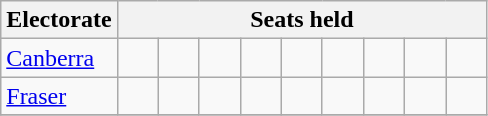<table class="wikitable">
<tr>
<th>Electorate</th>
<th colspan=9>Seats held</th>
</tr>
<tr>
<td><a href='#'>Canberra</a></td>
<td width=20 > </td>
<td width=20 > </td>
<td width=20 > </td>
<td width=20 > </td>
<td width=20 > </td>
<td width=20 > </td>
<td width=20 > </td>
<td width=20 > </td>
<td width=20 > </td>
</tr>
<tr>
<td><a href='#'>Fraser</a></td>
<td width=20 > </td>
<td width=20 > </td>
<td width=20 > </td>
<td width=20 > </td>
<td width=20 > </td>
<td width=20 > </td>
<td width=20 > </td>
<td width=20 > </td>
<td width=20 > </td>
</tr>
<tr>
</tr>
</table>
